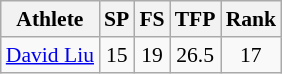<table class="wikitable" border="1" style="font-size:90%">
<tr>
<th>Athlete</th>
<th>SP</th>
<th>FS</th>
<th>TFP</th>
<th>Rank</th>
</tr>
<tr align=center>
<td align=left><a href='#'>David Liu</a></td>
<td>15</td>
<td>19</td>
<td>26.5</td>
<td>17</td>
</tr>
</table>
